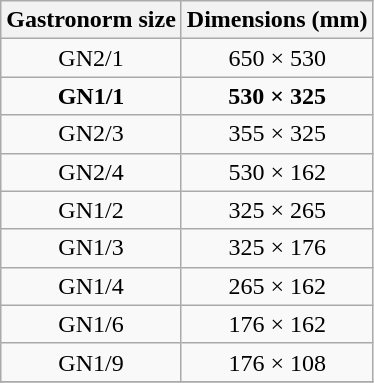<table class="wikitable sortable" style=text-align:center;>
<tr>
<th>Gastronorm size</th>
<th>Dimensions (mm)</th>
</tr>
<tr>
<td>GN2/1</td>
<td>650 × 530</td>
</tr>
<tr>
<td><strong>GN1/1</strong></td>
<td><strong>530 × 325</strong></td>
</tr>
<tr>
<td>GN2/3</td>
<td>355 × 325</td>
</tr>
<tr>
<td>GN2/4</td>
<td>530 × 162</td>
</tr>
<tr>
<td>GN1/2</td>
<td>325 × 265</td>
</tr>
<tr>
<td>GN1/3</td>
<td>325 × 176</td>
</tr>
<tr>
<td>GN1/4</td>
<td>265 × 162</td>
</tr>
<tr>
<td>GN1/6</td>
<td>176 × 162</td>
</tr>
<tr>
<td>GN1/9</td>
<td>176 × 108</td>
</tr>
<tr>
</tr>
</table>
